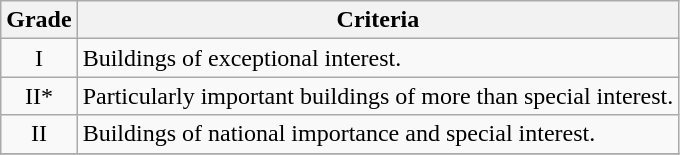<table class="wikitable" border="1">
<tr>
<th>Grade</th>
<th>Criteria</th>
</tr>
<tr>
<td align="center" >I</td>
<td>Buildings of exceptional interest.</td>
</tr>
<tr>
<td align="center" >II*</td>
<td>Particularly important buildings of more than special interest.</td>
</tr>
<tr>
<td align="center" >II</td>
<td>Buildings of national importance and special interest.</td>
</tr>
<tr>
</tr>
</table>
